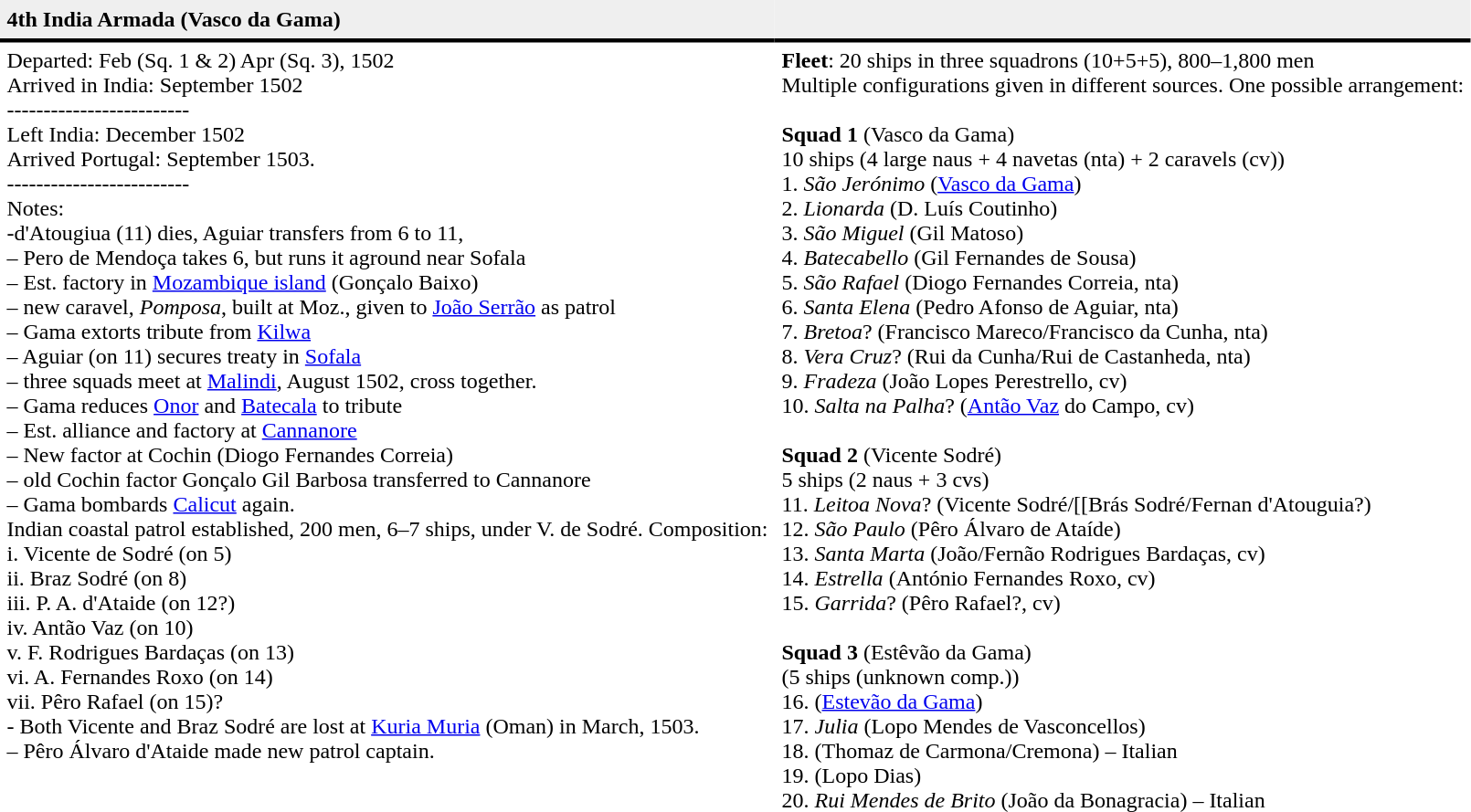<table class="toccolours" cellpadding="5" style="border-collapse:collapse">
<tr>
<td style="border-bottom:3px solid; background:#efefef;"><strong>4th India Armada (Vasco da Gama)</strong></td>
<td style="border-bottom:3px solid; background:#efefef;"></td>
</tr>
<tr>
</tr>
<tr valign="top">
<td>Departed: Feb (Sq. 1 & 2) Apr (Sq. 3), 1502<br> Arrived in India: September 1502 <br> -------------------------<br>Left India: December 1502 <br> Arrived Portugal: September 1503. <br>-------------------------<br>Notes: <br>-d'Atougiua (11) dies, Aguiar transfers from 6 to 11,<br>– Pero de Mendoça takes 6, but runs it aground near Sofala <br>– Est. factory in <a href='#'>Mozambique island</a> (Gonçalo Baixo)<br> – new caravel, <em>Pomposa</em>, built at Moz., given to <a href='#'>João Serrão</a> as patrol<br> – Gama extorts tribute from <a href='#'>Kilwa</a> <br> – Aguiar (on 11) secures treaty in <a href='#'>Sofala</a> <br> – three squads meet at <a href='#'>Malindi</a>, August 1502, cross together. <br> – Gama reduces <a href='#'>Onor</a> and <a href='#'>Batecala</a> to tribute <br> – Est. alliance and factory at <a href='#'>Cannanore</a><br> – New factor at Cochin (Diogo Fernandes Correia)<br> – old Cochin factor Gonçalo Gil Barbosa transferred to Cannanore<br>– Gama bombards <a href='#'>Calicut</a> again. <br>Indian coastal patrol established, 200 men, 6–7 ships, under V. de Sodré. Composition: <br>i. Vicente de Sodré (on 5)<br>ii. Braz Sodré (on 8)<br>iii. P. A. d'Ataide (on 12?)<br>iv. Antão Vaz (on 10)<br>v. F. Rodrigues Bardaças (on 13)<br>vi. A. Fernandes Roxo (on 14)<br>vii. Pêro Rafael (on 15)?<br>- Both Vicente and Braz Sodré are lost at <a href='#'>Kuria Muria</a> (Oman) in March, 1503.<br>– Pêro Álvaro d'Ataide made new patrol captain.</td>
<td><strong>Fleet</strong>: 20 ships in three squadrons (10+5+5), 800–1,800 men<br>Multiple configurations given in different sources. One possible arrangement:<br><br> <strong>Squad 1</strong> (Vasco da Gama) <br>10 ships (4 large naus + 4 navetas (nta) + 2 caravels (cv))<br>1. <em>São Jerónimo</em> (<a href='#'>Vasco da Gama</a>)<br> 2. <em>Lionarda</em> (D. Luís Coutinho) <br> 3. <em>São Miguel</em> (Gil Matoso) <br> 4. <em>Batecabello</em> (Gil Fernandes de Sousa)<br> 5. <em>São Rafael</em> (Diogo Fernandes Correia, nta)<br> 6. <em>Santa Elena</em> (Pedro Afonso de Aguiar, nta)<br> 7. <em>Bretoa</em>? (Francisco Mareco/Francisco da Cunha, nta)<br> 8. <em>Vera Cruz</em>? (Rui da Cunha/Rui de Castanheda, nta)<br>9. <em>Fradeza</em> (João Lopes Perestrello, cv)<br> 10. <em>Salta na Palha</em>? (<a href='#'>Antão Vaz</a> do Campo, cv)<br><br><strong>Squad 2</strong> (Vicente Sodré)<br> 5 ships (2 naus + 3 cvs) <br>11. <em>Leitoa Nova</em>? (Vicente Sodré/[[Brás Sodré/Fernan d'Atouguia?)<br>12. <em>São Paulo</em> (Pêro Álvaro de Ataíde) <br> 13. <em>Santa Marta</em> (João/Fernão Rodrigues Bardaças, cv)<br> 14. <em>Estrella</em> (António Fernandes Roxo, cv)<br> 15. <em>Garrida</em>? (Pêro Rafael?, cv) <br><br> <strong>Squad 3</strong> (Estêvão da Gama) <br> (5 ships (unknown comp.))<br>16. (<a href='#'>Estevão da Gama</a>) <br>17. <em>Julia</em> (Lopo Mendes de Vasconcellos)<br>18. (Thomaz de Carmona/Cremona) – Italian<br>19. (Lopo Dias)<br>20. <em>Rui Mendes de Brito</em> (João da Bonagracia) – Italian<br></td>
</tr>
</table>
